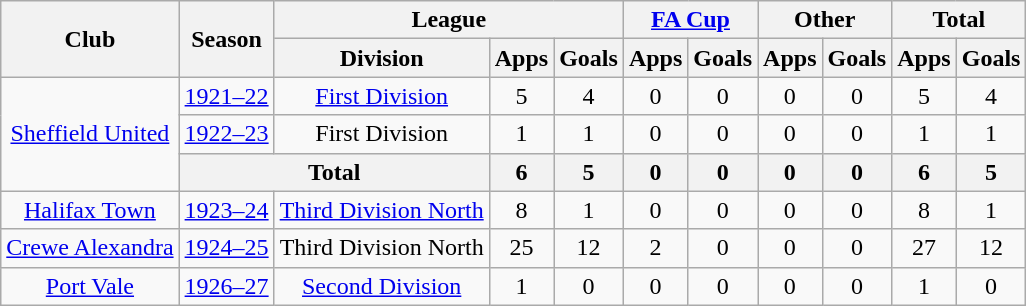<table class="wikitable" style="text-align:center">
<tr>
<th rowspan="2">Club</th>
<th rowspan="2">Season</th>
<th colspan="3">League</th>
<th colspan="2"><a href='#'>FA Cup</a></th>
<th colspan="2">Other</th>
<th colspan="2">Total</th>
</tr>
<tr>
<th>Division</th>
<th>Apps</th>
<th>Goals</th>
<th>Apps</th>
<th>Goals</th>
<th>Apps</th>
<th>Goals</th>
<th>Apps</th>
<th>Goals</th>
</tr>
<tr>
<td rowspan="3"><a href='#'>Sheffield United</a></td>
<td><a href='#'>1921–22</a></td>
<td><a href='#'>First Division</a></td>
<td>5</td>
<td>4</td>
<td>0</td>
<td>0</td>
<td>0</td>
<td>0</td>
<td>5</td>
<td>4</td>
</tr>
<tr>
<td><a href='#'>1922–23</a></td>
<td>First Division</td>
<td>1</td>
<td>1</td>
<td>0</td>
<td>0</td>
<td>0</td>
<td>0</td>
<td>1</td>
<td>1</td>
</tr>
<tr>
<th colspan="2">Total</th>
<th>6</th>
<th>5</th>
<th>0</th>
<th>0</th>
<th>0</th>
<th>0</th>
<th>6</th>
<th>5</th>
</tr>
<tr>
<td><a href='#'>Halifax Town</a></td>
<td><a href='#'>1923–24</a></td>
<td><a href='#'>Third Division North</a></td>
<td>8</td>
<td>1</td>
<td>0</td>
<td>0</td>
<td>0</td>
<td>0</td>
<td>8</td>
<td>1</td>
</tr>
<tr>
<td><a href='#'>Crewe Alexandra</a></td>
<td><a href='#'>1924–25</a></td>
<td>Third Division North</td>
<td>25</td>
<td>12</td>
<td>2</td>
<td>0</td>
<td>0</td>
<td>0</td>
<td>27</td>
<td>12</td>
</tr>
<tr>
<td><a href='#'>Port Vale</a></td>
<td><a href='#'>1926–27</a></td>
<td><a href='#'>Second Division</a></td>
<td>1</td>
<td>0</td>
<td>0</td>
<td>0</td>
<td>0</td>
<td>0</td>
<td>1</td>
<td>0</td>
</tr>
</table>
